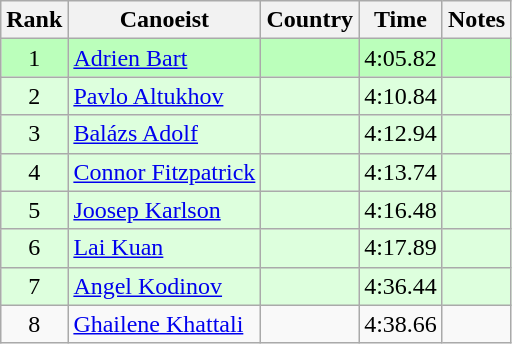<table class="wikitable" style="text-align:center">
<tr>
<th>Rank</th>
<th>Canoeist</th>
<th>Country</th>
<th>Time</th>
<th>Notes</th>
</tr>
<tr bgcolor=bbffbb>
<td>1</td>
<td align="left"><a href='#'>Adrien Bart</a></td>
<td align="left"></td>
<td>4:05.82</td>
<td></td>
</tr>
<tr bgcolor=ddffdd>
<td>2</td>
<td align="left"><a href='#'>Pavlo Altukhov</a></td>
<td align="left"></td>
<td>4:10.84</td>
<td></td>
</tr>
<tr bgcolor=ddffdd>
<td>3</td>
<td align="left"><a href='#'>Balázs Adolf</a></td>
<td align="left"></td>
<td>4:12.94</td>
<td></td>
</tr>
<tr bgcolor=ddffdd>
<td>4</td>
<td align="left"><a href='#'>Connor Fitzpatrick</a></td>
<td align="left"></td>
<td>4:13.74</td>
<td></td>
</tr>
<tr bgcolor=ddffdd>
<td>5</td>
<td align="left"><a href='#'>Joosep Karlson</a></td>
<td align="left"></td>
<td>4:16.48</td>
<td></td>
</tr>
<tr bgcolor=ddffdd>
<td>6</td>
<td align="left"><a href='#'>Lai Kuan</a></td>
<td align="left"></td>
<td>4:17.89</td>
<td></td>
</tr>
<tr bgcolor=ddffdd>
<td>7</td>
<td align="left"><a href='#'>Angel Kodinov</a></td>
<td align="left"></td>
<td>4:36.44</td>
<td></td>
</tr>
<tr>
<td>8</td>
<td align="left"><a href='#'>Ghailene Khattali</a></td>
<td align="left"></td>
<td>4:38.66</td>
<td></td>
</tr>
</table>
